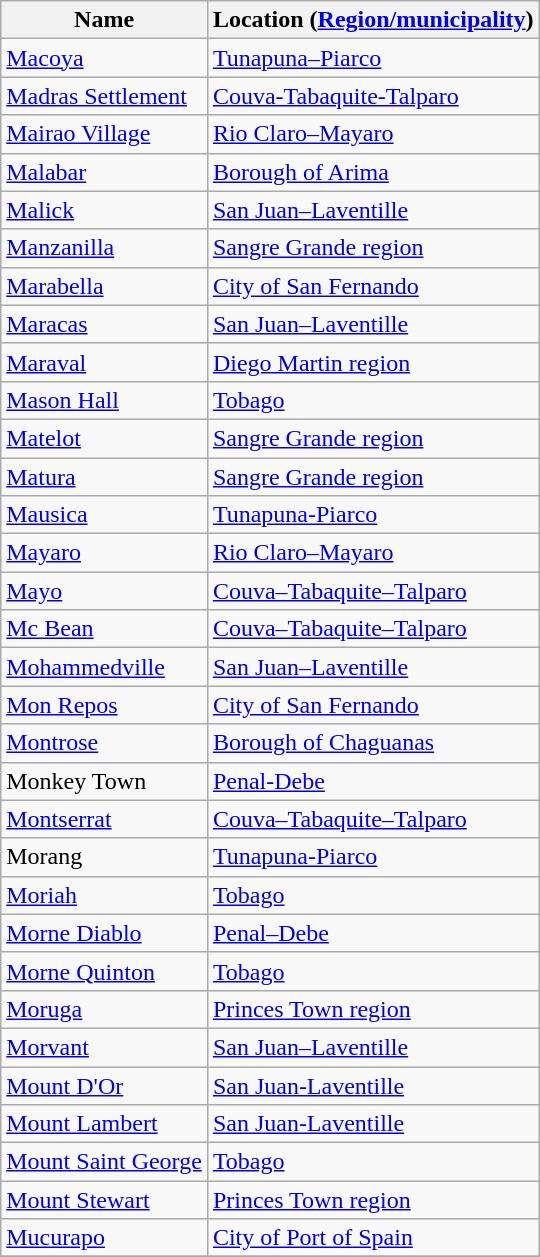<table class="wikitable">
<tr>
<th>Name</th>
<th>Location (<a href='#'>Region/municipality</a>)</th>
</tr>
<tr>
<td><a href='#'>Macoya</a></td>
<td><a href='#'>Tunapuna–Piarco</a></td>
</tr>
<tr>
<td><a href='#'>Madras Settlement</a></td>
<td><a href='#'>Couva-Tabaquite-Talparo</a></td>
</tr>
<tr>
<td><a href='#'>Mairao Village</a></td>
<td><a href='#'>Rio Claro–Mayaro</a></td>
</tr>
<tr>
<td><a href='#'>Malabar</a></td>
<td><a href='#'>Borough of Arima</a></td>
</tr>
<tr>
<td><a href='#'>Malick</a></td>
<td><a href='#'>San Juan–Laventille</a></td>
</tr>
<tr>
<td><a href='#'>Manzanilla</a></td>
<td><a href='#'>Sangre Grande region</a></td>
</tr>
<tr>
<td><a href='#'>Marabella</a></td>
<td><a href='#'>City of San Fernando</a></td>
</tr>
<tr>
<td><a href='#'>Maracas</a></td>
<td><a href='#'>San Juan–Laventille</a></td>
</tr>
<tr>
<td><a href='#'>Maraval</a></td>
<td><a href='#'>Diego Martin region</a></td>
</tr>
<tr>
<td><a href='#'>Mason Hall</a></td>
<td><a href='#'>Tobago</a></td>
</tr>
<tr>
<td><a href='#'>Matelot</a></td>
<td><a href='#'>Sangre Grande region</a></td>
</tr>
<tr>
<td><a href='#'>Matura</a></td>
<td><a href='#'>Sangre Grande region</a></td>
</tr>
<tr>
<td><a href='#'>Mausica</a></td>
<td><a href='#'>Tunapuna-Piarco</a></td>
</tr>
<tr>
<td><a href='#'>Mayaro</a></td>
<td><a href='#'>Rio Claro–Mayaro</a></td>
</tr>
<tr>
<td><a href='#'>Mayo</a></td>
<td><a href='#'>Couva–Tabaquite–Talparo</a></td>
</tr>
<tr>
<td><a href='#'>Mc Bean</a></td>
<td><a href='#'>Couva–Tabaquite–Talparo</a></td>
</tr>
<tr>
<td><a href='#'>Mohammedville</a></td>
<td><a href='#'>San Juan–Laventille</a></td>
</tr>
<tr>
<td><a href='#'>Mon Repos</a></td>
<td><a href='#'>City of San Fernando</a></td>
</tr>
<tr>
<td><a href='#'>Montrose</a></td>
<td><a href='#'>Borough of Chaguanas</a></td>
</tr>
<tr>
<td>Monkey Town</td>
<td><a href='#'>Penal-Debe</a></td>
</tr>
<tr>
<td><a href='#'>Montserrat</a></td>
<td><a href='#'>Couva–Tabaquite–Talparo</a></td>
</tr>
<tr>
<td>Morang</td>
<td><a href='#'>Tunapuna-Piarco</a></td>
</tr>
<tr>
<td><a href='#'>Moriah</a></td>
<td><a href='#'>Tobago</a></td>
</tr>
<tr>
<td><a href='#'>Morne Diablo</a></td>
<td><a href='#'>Penal–Debe</a></td>
</tr>
<tr>
<td><a href='#'>Morne Quinton</a></td>
<td><a href='#'>Tobago</a></td>
</tr>
<tr>
<td><a href='#'>Moruga</a></td>
<td><a href='#'>Princes Town region</a></td>
</tr>
<tr>
<td><a href='#'>Morvant</a></td>
<td><a href='#'>San Juan–Laventille</a></td>
</tr>
<tr>
<td><a href='#'>Mount D'Or</a></td>
<td><a href='#'>San Juan-Laventille</a></td>
</tr>
<tr>
<td><a href='#'>Mount Lambert</a></td>
<td><a href='#'>San Juan-Laventille</a></td>
</tr>
<tr>
<td><a href='#'>Mount Saint George</a></td>
<td><a href='#'>Tobago</a></td>
</tr>
<tr>
<td><a href='#'>Mount Stewart</a></td>
<td><a href='#'>Princes Town region</a></td>
</tr>
<tr>
<td><a href='#'>Mucurapo</a></td>
<td><a href='#'>City of Port of Spain</a></td>
</tr>
<tr>
</tr>
</table>
